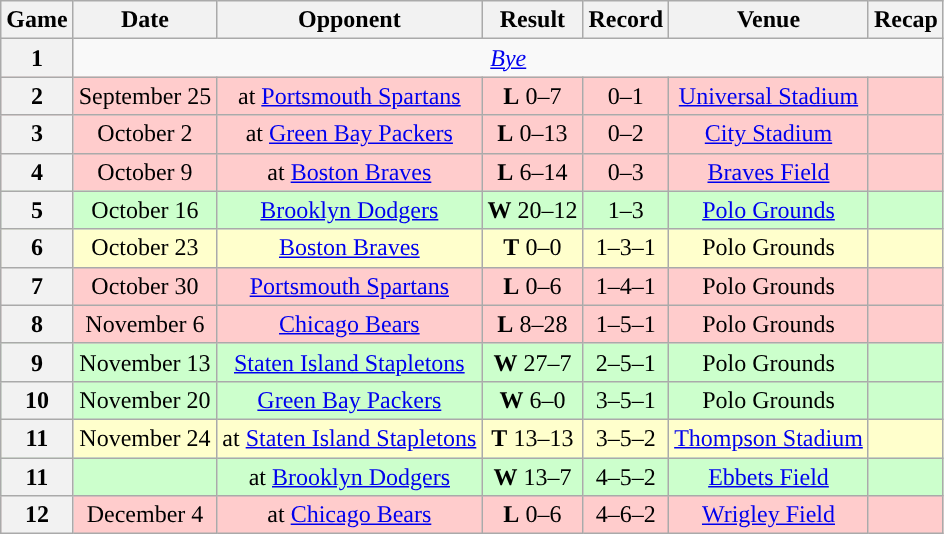<table class="wikitable" style="text-align:center">
<tr>
<th>Game</th>
<th>Date</th>
<th>Opponent</th>
<th>Result</th>
<th>Record</th>
<th>Venue</th>
<th>Recap</th>
</tr>
<tr>
<th>1</th>
<td colspan="7"><em><a href='#'>Bye</a></em></td>
</tr>
<tr style="background:#fcc">
<th>2</th>
<td>September 25</td>
<td>at <a href='#'>Portsmouth Spartans</a></td>
<td><strong>L</strong> 0–7</td>
<td>0–1</td>
<td><a href='#'>Universal Stadium</a></td>
<td></td>
</tr>
<tr style="background:#fcc">
<th>3</th>
<td>October 2</td>
<td>at <a href='#'>Green Bay Packers</a></td>
<td><strong>L</strong> 0–13</td>
<td>0–2</td>
<td><a href='#'>City Stadium</a></td>
<td></td>
</tr>
<tr style="background:#fcc">
<th>4</th>
<td>October 9</td>
<td>at <a href='#'>Boston Braves</a></td>
<td><strong>L</strong> 6–14</td>
<td>0–3</td>
<td><a href='#'>Braves Field</a></td>
<td></td>
</tr>
<tr style="background:#cfc">
<th>5</th>
<td>October 16</td>
<td><a href='#'>Brooklyn Dodgers</a></td>
<td><strong>W</strong> 20–12</td>
<td>1–3</td>
<td><a href='#'>Polo Grounds</a></td>
<td></td>
</tr>
<tr style="background:#ffc">
<th>6</th>
<td>October 23</td>
<td><a href='#'>Boston Braves</a></td>
<td><strong>T</strong> 0–0</td>
<td>1–3–1</td>
<td>Polo Grounds</td>
<td></td>
</tr>
<tr style="background:#fcc">
<th>7</th>
<td>October 30</td>
<td><a href='#'>Portsmouth Spartans</a></td>
<td><strong>L</strong> 0–6</td>
<td>1–4–1</td>
<td>Polo Grounds</td>
<td></td>
</tr>
<tr style="background:#fcc">
<th>8</th>
<td>November 6</td>
<td><a href='#'>Chicago Bears</a></td>
<td><strong>L</strong> 8–28</td>
<td>1–5–1</td>
<td>Polo Grounds</td>
<td></td>
</tr>
<tr style="background:#cfc">
<th>9</th>
<td>November 13</td>
<td><a href='#'>Staten Island Stapletons</a></td>
<td><strong>W</strong> 27–7</td>
<td>2–5–1</td>
<td>Polo Grounds</td>
<td></td>
</tr>
<tr style="background:#cfc">
<th>10</th>
<td>November 20</td>
<td><a href='#'>Green Bay Packers</a></td>
<td><strong>W</strong> 6–0</td>
<td>3–5–1</td>
<td>Polo Grounds</td>
<td></td>
</tr>
<tr style="background:#ffc">
<th>11</th>
<td>November 24</td>
<td>at <a href='#'>Staten Island Stapletons</a></td>
<td><strong>T</strong> 13–13</td>
<td>3–5–2</td>
<td><a href='#'>Thompson Stadium</a></td>
<td></td>
</tr>
<tr style="background:#cfc">
<th>11</th>
<td></td>
<td>at <a href='#'>Brooklyn Dodgers</a></td>
<td><strong>W</strong> 13–7</td>
<td>4–5–2</td>
<td><a href='#'>Ebbets Field</a></td>
<td></td>
</tr>
<tr style="background:#fcc">
<th>12</th>
<td>December 4</td>
<td>at <a href='#'>Chicago Bears</a></td>
<td><strong>L</strong> 0–6</td>
<td>4–6–2</td>
<td><a href='#'>Wrigley Field</a></td>
<td></td>
</tr>
</table>
